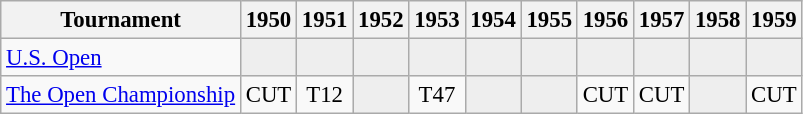<table class="wikitable" style="font-size:95%;text-align:center;">
<tr>
<th>Tournament</th>
<th>1950</th>
<th>1951</th>
<th>1952</th>
<th>1953</th>
<th>1954</th>
<th>1955</th>
<th>1956</th>
<th>1957</th>
<th>1958</th>
<th>1959</th>
</tr>
<tr>
<td align=left><a href='#'>U.S. Open</a></td>
<td style="background:#eeeeee;"></td>
<td style="background:#eeeeee;"></td>
<td style="background:#eeeeee;"></td>
<td style="background:#eeeeee;"></td>
<td style="background:#eeeeee;"></td>
<td style="background:#eeeeee;"></td>
<td style="background:#eeeeee;"></td>
<td style="background:#eeeeee;"></td>
<td style="background:#eeeeee;"></td>
<td style="background:#eeeeee;"></td>
</tr>
<tr>
<td align=left><a href='#'>The Open Championship</a></td>
<td>CUT</td>
<td>T12</td>
<td style="background:#eeeeee;"></td>
<td>T47</td>
<td style="background:#eeeeee;"></td>
<td style="background:#eeeeee;"></td>
<td>CUT</td>
<td>CUT</td>
<td style="background:#eeeeee;"></td>
<td>CUT</td>
</tr>
</table>
